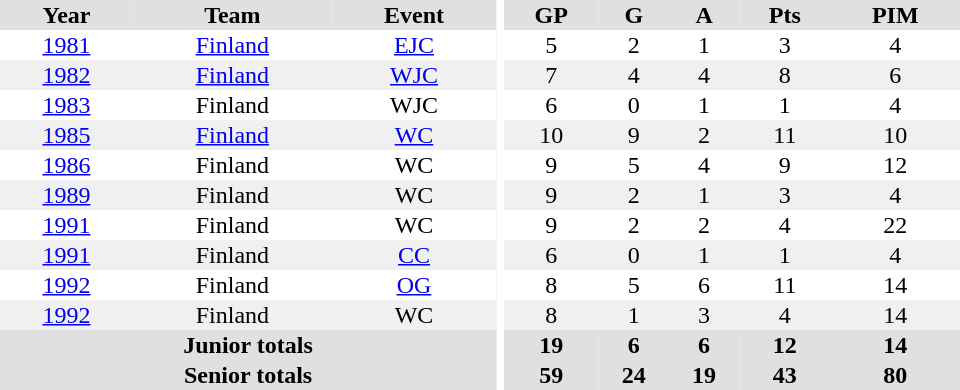<table border="0" cellpadding="1" cellspacing="0" ID="Table3" style="text-align:center; width:40em">
<tr ALIGN="center" bgcolor="#e0e0e0">
<th>Year</th>
<th>Team</th>
<th>Event</th>
<th rowspan="99" bgcolor="#ffffff"></th>
<th>GP</th>
<th>G</th>
<th>A</th>
<th>Pts</th>
<th>PIM</th>
</tr>
<tr>
<td><a href='#'>1981</a></td>
<td><a href='#'>Finland</a></td>
<td><a href='#'>EJC</a></td>
<td>5</td>
<td>2</td>
<td>1</td>
<td>3</td>
<td>4</td>
</tr>
<tr bgcolor="#f0f0f0">
<td><a href='#'>1982</a></td>
<td><a href='#'>Finland</a></td>
<td><a href='#'>WJC</a></td>
<td>7</td>
<td>4</td>
<td>4</td>
<td>8</td>
<td>6</td>
</tr>
<tr>
<td><a href='#'>1983</a></td>
<td>Finland</td>
<td>WJC</td>
<td>6</td>
<td>0</td>
<td>1</td>
<td>1</td>
<td>4</td>
</tr>
<tr bgcolor="#f0f0f0">
<td><a href='#'>1985</a></td>
<td><a href='#'>Finland</a></td>
<td><a href='#'>WC</a></td>
<td>10</td>
<td>9</td>
<td>2</td>
<td>11</td>
<td>10</td>
</tr>
<tr>
<td><a href='#'>1986</a></td>
<td>Finland</td>
<td>WC</td>
<td>9</td>
<td>5</td>
<td>4</td>
<td>9</td>
<td>12</td>
</tr>
<tr bgcolor="#f0f0f0">
<td><a href='#'>1989</a></td>
<td>Finland</td>
<td>WC</td>
<td>9</td>
<td>2</td>
<td>1</td>
<td>3</td>
<td>4</td>
</tr>
<tr>
<td><a href='#'>1991</a></td>
<td>Finland</td>
<td>WC</td>
<td>9</td>
<td>2</td>
<td>2</td>
<td>4</td>
<td>22</td>
</tr>
<tr bgcolor="#f0f0f0">
<td><a href='#'>1991</a></td>
<td>Finland</td>
<td><a href='#'>CC</a></td>
<td>6</td>
<td>0</td>
<td>1</td>
<td>1</td>
<td>4</td>
</tr>
<tr>
<td><a href='#'>1992</a></td>
<td>Finland</td>
<td><a href='#'>OG</a></td>
<td>8</td>
<td>5</td>
<td>6</td>
<td>11</td>
<td>14</td>
</tr>
<tr bgcolor="#f0f0f0">
<td><a href='#'>1992</a></td>
<td>Finland</td>
<td>WC</td>
<td>8</td>
<td>1</td>
<td>3</td>
<td>4</td>
<td>14</td>
</tr>
<tr bgcolor="#e0e0e0">
<th colspan="3">Junior totals</th>
<th>19</th>
<th>6</th>
<th>6</th>
<th>12</th>
<th>14</th>
</tr>
<tr bgcolor="#e0e0e0">
<th colspan="3">Senior totals</th>
<th>59</th>
<th>24</th>
<th>19</th>
<th>43</th>
<th>80</th>
</tr>
</table>
